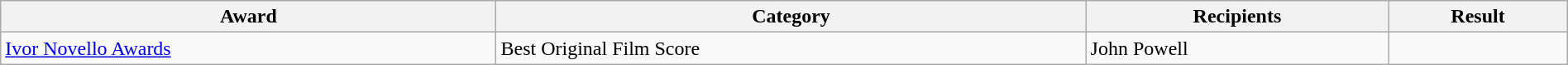<table class="wikitable plainrowheaders sortable" style="width:100%;">
<tr>
<th scope="col">Award</th>
<th scope="col">Category</th>
<th scope="col">Recipients</th>
<th scope="col">Result</th>
</tr>
<tr>
<td><a href='#'>Ivor Novello Awards</a></td>
<td>Best Original Film Score</td>
<td>John Powell</td>
<td></td>
</tr>
</table>
